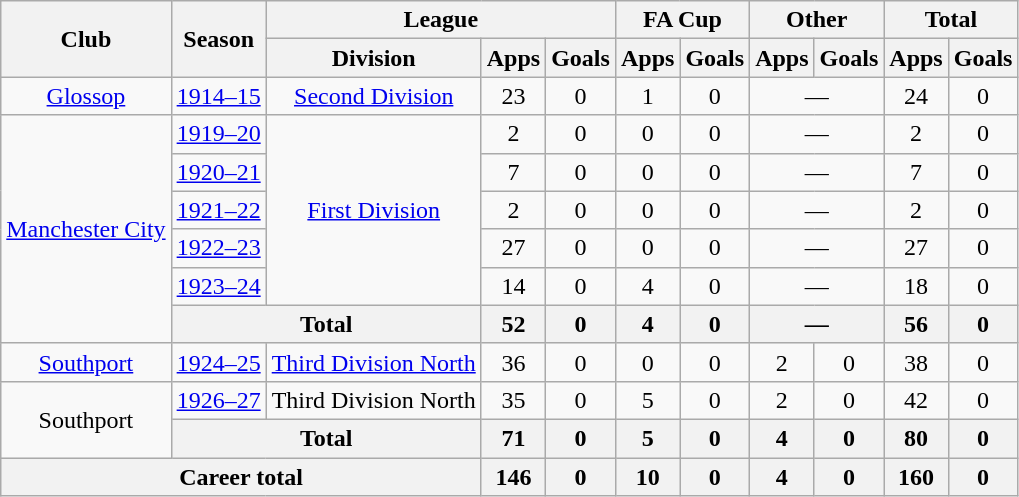<table class="wikitable" style="text-align:center">
<tr>
<th rowspan="2">Club</th>
<th rowspan="2">Season</th>
<th colspan="3">League</th>
<th colspan="2">FA Cup</th>
<th colspan="2">Other</th>
<th colspan="2">Total</th>
</tr>
<tr>
<th>Division</th>
<th>Apps</th>
<th>Goals</th>
<th>Apps</th>
<th>Goals</th>
<th>Apps</th>
<th>Goals</th>
<th>Apps</th>
<th>Goals</th>
</tr>
<tr>
<td><a href='#'>Glossop</a></td>
<td><a href='#'>1914–15</a></td>
<td><a href='#'>Second Division</a></td>
<td>23</td>
<td>0</td>
<td>1</td>
<td>0</td>
<td colspan="2">―</td>
<td>24</td>
<td>0</td>
</tr>
<tr>
<td rowspan="6"><a href='#'>Manchester City</a></td>
<td><a href='#'>1919–20</a></td>
<td rowspan="5"><a href='#'>First Division</a></td>
<td>2</td>
<td>0</td>
<td>0</td>
<td>0</td>
<td colspan="2">―</td>
<td>2</td>
<td>0</td>
</tr>
<tr>
<td><a href='#'>1920–21</a></td>
<td>7</td>
<td>0</td>
<td>0</td>
<td>0</td>
<td colspan="2">―</td>
<td>7</td>
<td>0</td>
</tr>
<tr>
<td><a href='#'>1921–22</a></td>
<td>2</td>
<td>0</td>
<td>0</td>
<td>0</td>
<td colspan="2">―</td>
<td>2</td>
<td>0</td>
</tr>
<tr>
<td><a href='#'>1922–23</a></td>
<td>27</td>
<td>0</td>
<td>0</td>
<td>0</td>
<td colspan="2">―</td>
<td>27</td>
<td>0</td>
</tr>
<tr>
<td><a href='#'>1923–24</a></td>
<td>14</td>
<td>0</td>
<td>4</td>
<td>0</td>
<td colspan="2">―</td>
<td>18</td>
<td>0</td>
</tr>
<tr>
<th colspan="2">Total</th>
<th>52</th>
<th>0</th>
<th>4</th>
<th>0</th>
<th colspan="2">―</th>
<th>56</th>
<th>0</th>
</tr>
<tr>
<td><a href='#'>Southport</a></td>
<td><a href='#'>1924–25</a></td>
<td><a href='#'>Third Division North</a></td>
<td>36</td>
<td>0</td>
<td>0</td>
<td>0</td>
<td>2</td>
<td>0</td>
<td>38</td>
<td>0</td>
</tr>
<tr>
<td rowspan="2">Southport</td>
<td><a href='#'>1926–27</a></td>
<td>Third Division North</td>
<td>35</td>
<td>0</td>
<td>5</td>
<td>0</td>
<td>2</td>
<td>0</td>
<td>42</td>
<td>0</td>
</tr>
<tr>
<th colspan="2">Total</th>
<th>71</th>
<th>0</th>
<th>5</th>
<th>0</th>
<th>4</th>
<th>0</th>
<th>80</th>
<th>0</th>
</tr>
<tr>
<th colspan="3">Career total</th>
<th>146</th>
<th>0</th>
<th>10</th>
<th>0</th>
<th>4</th>
<th>0</th>
<th>160</th>
<th>0</th>
</tr>
</table>
